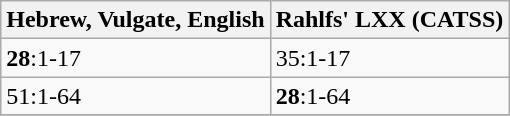<table class=wikitable>
<tr>
<th>Hebrew, Vulgate, English</th>
<th>Rahlfs' LXX (CATSS)</th>
</tr>
<tr>
<td><strong>28</strong>:1-17</td>
<td>35:1-17</td>
</tr>
<tr>
<td>51:1-64</td>
<td><strong>28</strong>:1-64</td>
</tr>
<tr>
</tr>
</table>
